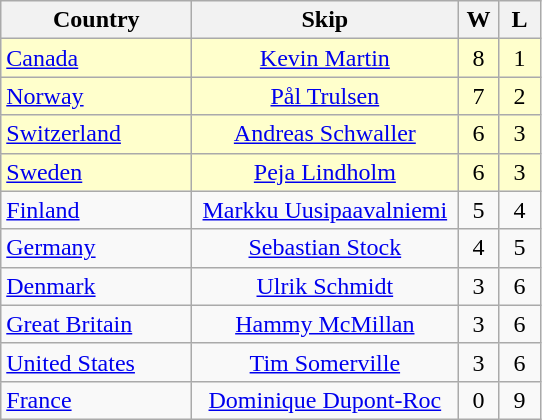<table class="wikitable">
<tr>
<th bgcolor="#efefef" width="120">Country</th>
<th bgcolor="#efefef" width="170">Skip</th>
<th bgcolor="#efefef" width="20">W</th>
<th bgcolor="#efefef" width="20">L</th>
</tr>
<tr align=center bgcolor="#ffffcc">
<td align=left> <a href='#'>Canada</a></td>
<td><a href='#'>Kevin Martin</a></td>
<td>8</td>
<td>1</td>
</tr>
<tr align=center bgcolor="#ffffcc">
<td align=left> <a href='#'>Norway</a></td>
<td><a href='#'>Pål Trulsen</a></td>
<td>7</td>
<td>2</td>
</tr>
<tr align=center bgcolor="#ffffcc">
<td align=left> <a href='#'>Switzerland</a></td>
<td><a href='#'>Andreas Schwaller</a></td>
<td>6</td>
<td>3</td>
</tr>
<tr align=center bgcolor="#ffffcc">
<td align=left> <a href='#'>Sweden</a></td>
<td><a href='#'>Peja Lindholm</a></td>
<td>6</td>
<td>3</td>
</tr>
<tr align=center>
<td align=left> <a href='#'>Finland</a></td>
<td><a href='#'>Markku Uusipaavalniemi</a></td>
<td>5</td>
<td>4</td>
</tr>
<tr align=center>
<td align=left> <a href='#'>Germany</a></td>
<td><a href='#'>Sebastian Stock</a></td>
<td>4</td>
<td>5</td>
</tr>
<tr align=center>
<td align=left> <a href='#'>Denmark</a></td>
<td><a href='#'>Ulrik Schmidt</a></td>
<td>3</td>
<td>6</td>
</tr>
<tr align=center>
<td align=left> <a href='#'>Great Britain</a></td>
<td><a href='#'>Hammy McMillan</a></td>
<td>3</td>
<td>6</td>
</tr>
<tr align=center>
<td align=left> <a href='#'>United States</a></td>
<td><a href='#'>Tim Somerville</a></td>
<td>3</td>
<td>6</td>
</tr>
<tr align=center>
<td align=left> <a href='#'>France</a></td>
<td><a href='#'>Dominique Dupont-Roc</a></td>
<td>0</td>
<td>9</td>
</tr>
</table>
